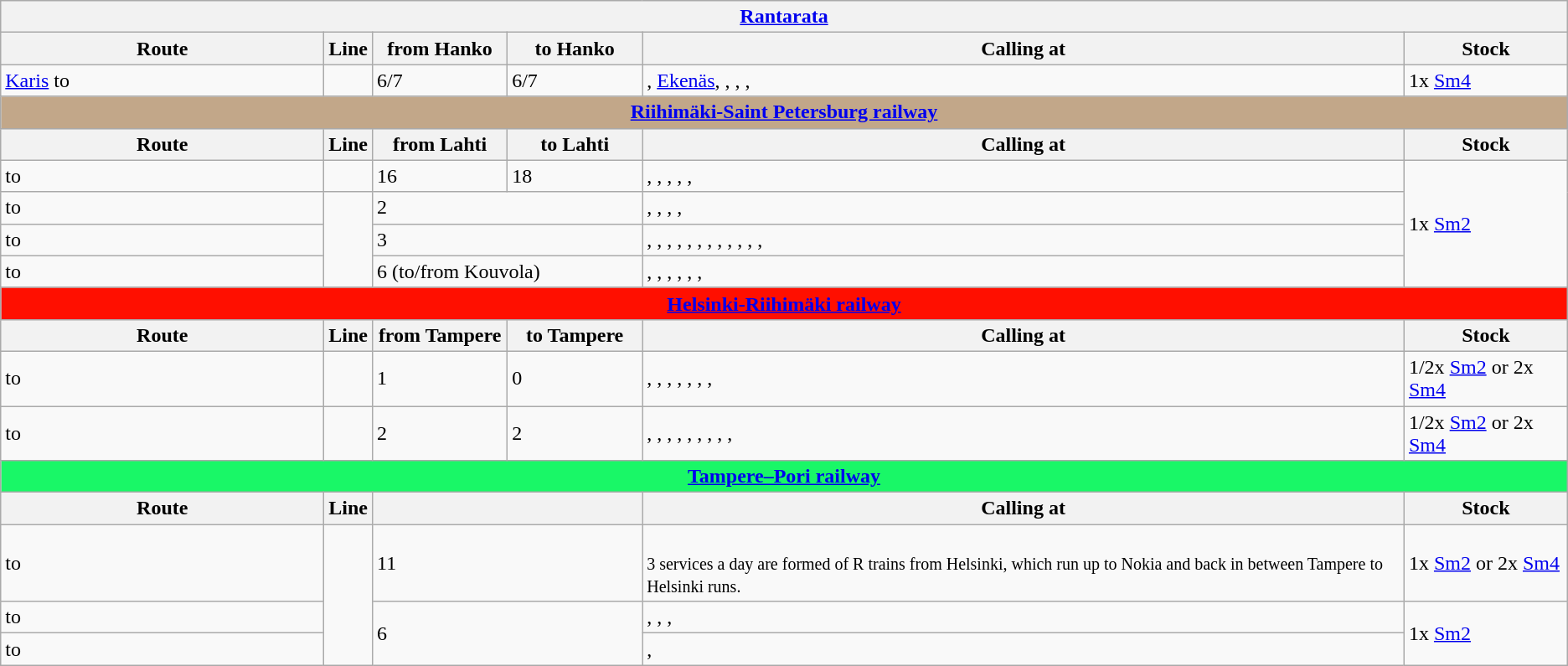<table class="wikitable">
<tr>
<th colspan="6"><a href='#'>Rantarata</a></th>
</tr>
<tr>
<th>Route</th>
<th>Line</th>
<th> from Hanko</th>
<th> to Hanko</th>
<th>Calling at</th>
<th>Stock</th>
</tr>
<tr>
<td><a href='#'>Karis</a> to </td>
<td></td>
<td>6/7</td>
<td>6/7</td>
<td>, <a href='#'>Ekenäs</a>, , , , </td>
<td>1x <a href='#'>Sm4</a></td>
</tr>
<tr>
<th colspan="6" style="background:#C2A789; color:#FFFFFF"><a href='#'>Riihimäki-Saint Petersburg railway</a></th>
</tr>
<tr>
<th width="250px">Route</th>
<th>Line</th>
<th width="100px"> from Lahti</th>
<th width="100px"> to Lahti</th>
<th>Calling at</th>
<th>Stock</th>
</tr>
<tr>
<td> to </td>
<td></td>
<td>16</td>
<td>18</td>
<td>, , , , , </td>
<td rowspan="4">1x <a href='#'>Sm2</a></td>
</tr>
<tr>
<td> to </td>
<td rowspan="3"></td>
<td colspan="2">2</td>
<td>, , , , </td>
</tr>
<tr>
<td> to </td>
<td colspan="2">3</td>
<td>, , , , , , , , , , , , </td>
</tr>
<tr>
<td> to </td>
<td colspan="2">6 (to/from Kouvola)</td>
<td>, , , , , , </td>
</tr>
<tr>
<th colspan="6" style="background:#FF0F00; color:#FFFFFF"><a href='#'>Helsinki-Riihimäki railway</a></th>
</tr>
<tr>
<th width="250px">Route</th>
<th>Line</th>
<th width="100px"> from Tampere</th>
<th width="100px"> to Tampere</th>
<th>Calling at</th>
<th>Stock</th>
</tr>
<tr>
<td> to </td>
<td></td>
<td>1</td>
<td>0</td>
<td>, , , , , , , </td>
<td>1/2x <a href='#'>Sm2</a> or 2x <a href='#'>Sm4</a></td>
</tr>
<tr>
<td> to </td>
<td></td>
<td>2</td>
<td>2</td>
<td>, , , , , , , , , </td>
<td>1/2x <a href='#'>Sm2</a> or 2x <a href='#'>Sm4</a></td>
</tr>
<tr>
<th colspan="6" style="background:#19F767; color:#FFFFFF"><a href='#'>Tampere–Pori railway</a></th>
</tr>
<tr>
<th width="250px">Route</th>
<th>Line</th>
<th colspan="2" width="100px"></th>
<th>Calling at</th>
<th>Stock</th>
</tr>
<tr>
<td> to </td>
<td rowspan="3"></td>
<td colspan="2">11<br></td>
<td><br><small>3 services a day are formed of R trains from Helsinki, which run up to Nokia and back in between Tampere to Helsinki runs.</small></td>
<td>1x <a href='#'>Sm2</a> or 2x <a href='#'>Sm4</a></td>
</tr>
<tr>
<td> to </td>
<td colspan="2" rowspan="2">6</td>
<td>, , , </td>
<td rowspan="2">1x <a href='#'>Sm2</a></td>
</tr>
<tr>
<td> to </td>
<td>, </td>
</tr>
</table>
